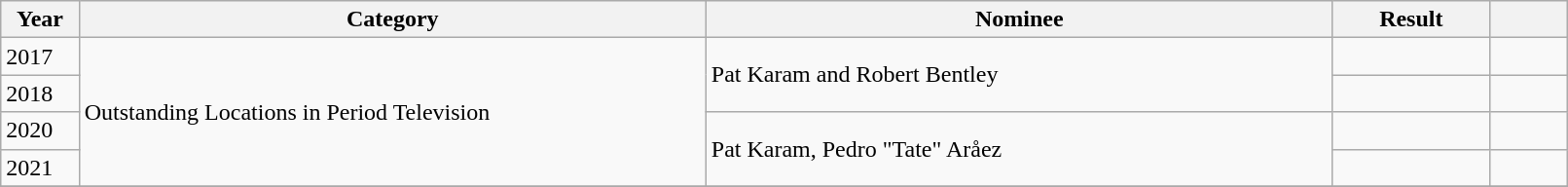<table class="wikitable" style="width:85%;">
<tr>
<th width=5%>Year</th>
<th style="width:40%;">Category</th>
<th style="width:40%;">Nominee</th>
<th style="width:10%;">Result</th>
<th width=5%></th>
</tr>
<tr>
<td vstyle="text-align: center;">2017</td>
<td rowspan="4">Outstanding Locations in Period Television</td>
<td rowspan="2">Pat Karam and Robert Bentley</td>
<td></td>
<td></td>
</tr>
<tr>
<td vstyle="text-align: center;">2018</td>
<td></td>
<td></td>
</tr>
<tr>
<td vstyle="text-align: center;">2020</td>
<td rowspan="2">Pat Karam, Pedro "Tate" Aråez</td>
<td></td>
<td></td>
</tr>
<tr>
<td vstyle="text-align: center;">2021</td>
<td></td>
<td></td>
</tr>
<tr>
</tr>
</table>
